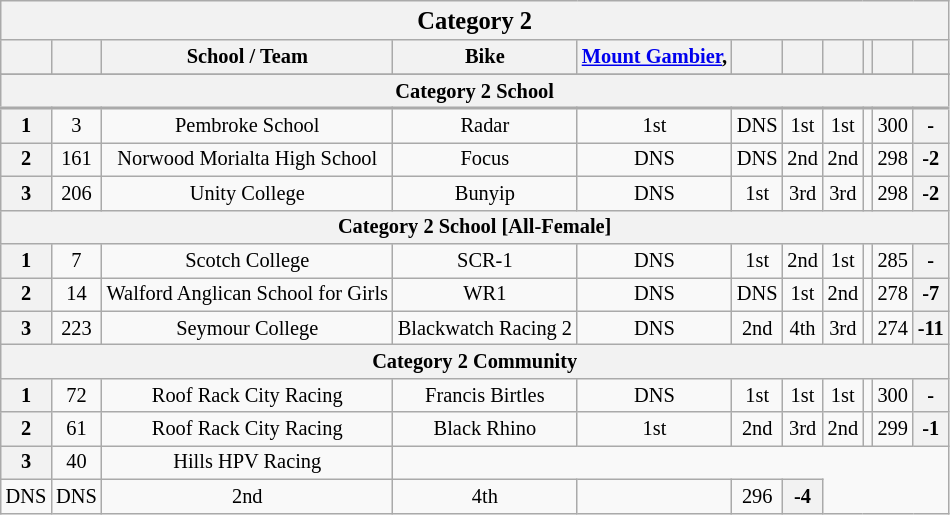<table class="wikitable collapsible collapsed" style="font-size: 85%; text-align:center">
<tr>
<th colspan="11" width="500"><big>Category 2</big></th>
</tr>
<tr>
<th valign="middle"></th>
<th valign="middle" "width="4"></th>
<th valign="middle">School / Team</th>
<th valign="middle">Bike</th>
<th><a href='#'>Mount Gambier</a>, <a href='#'></a><br></th>
<th><a href='#'></a><br></th>
<th><a href='#'></a><br></th>
<th><a href='#'></a><br></th>
<th><a href='#'></a><br></th>
<th valign="middle"></th>
<th valign="middle"></th>
</tr>
<tr>
</tr>
<tr>
<th colspan="11">Category 2 School</th>
</tr>
<tr style="border-top:2px solid #aaaaaa">
<th>1</th>
<td>3</td>
<td>Pembroke School</td>
<td>Radar</td>
<td>1st</td>
<td>DNS</td>
<td>1st</td>
<td>1st</td>
<td></td>
<td>300</td>
<th>-</th>
</tr>
<tr>
<th>2</th>
<td>161</td>
<td>Norwood Morialta High School</td>
<td>Focus</td>
<td>DNS</td>
<td>DNS</td>
<td>2nd</td>
<td>2nd</td>
<td></td>
<td>298</td>
<th>-2</th>
</tr>
<tr>
<th>3</th>
<td>206</td>
<td>Unity College</td>
<td>Bunyip</td>
<td>DNS</td>
<td>1st</td>
<td>3rd</td>
<td>3rd</td>
<td></td>
<td>298</td>
<th>-2</th>
</tr>
<tr>
<th colspan="11" width="500">Category 2 School [All-Female]</th>
</tr>
<tr>
<th>1</th>
<td>7</td>
<td>Scotch College</td>
<td>SCR-1</td>
<td>DNS</td>
<td>1st</td>
<td>2nd</td>
<td>1st</td>
<td></td>
<td>285</td>
<th>-</th>
</tr>
<tr>
<th>2</th>
<td>14</td>
<td>Walford Anglican School for Girls</td>
<td>WR1</td>
<td>DNS</td>
<td>DNS</td>
<td>1st</td>
<td>2nd</td>
<td></td>
<td>278</td>
<th>-7</th>
</tr>
<tr>
<th>3</th>
<td>223</td>
<td>Seymour College</td>
<td>Blackwatch Racing 2</td>
<td>DNS</td>
<td>2nd</td>
<td>4th</td>
<td>3rd</td>
<td></td>
<td>274</td>
<th>-11</th>
</tr>
<tr>
<th colspan="11">Category 2 Community</th>
</tr>
<tr>
<th>1</th>
<td>72</td>
<td>Roof Rack City Racing</td>
<td>Francis Birtles</td>
<td>DNS</td>
<td>1st</td>
<td>1st</td>
<td>1st</td>
<td></td>
<td>300</td>
<th>-</th>
</tr>
<tr>
<th>2</th>
<td>61</td>
<td>Roof Rack City Racing</td>
<td>Black Rhino</td>
<td>1st</td>
<td>2nd</td>
<td>3rd</td>
<td>2nd</td>
<td></td>
<td>299</td>
<th>-1</th>
</tr>
<tr>
<th>3</th>
<td>40</td>
<td>Hills HPV Racing</td>
</tr>
<tr>
<td>DNS</td>
<td>DNS</td>
<td>2nd</td>
<td>4th</td>
<td></td>
<td>296</td>
<th>-4</th>
</tr>
</table>
